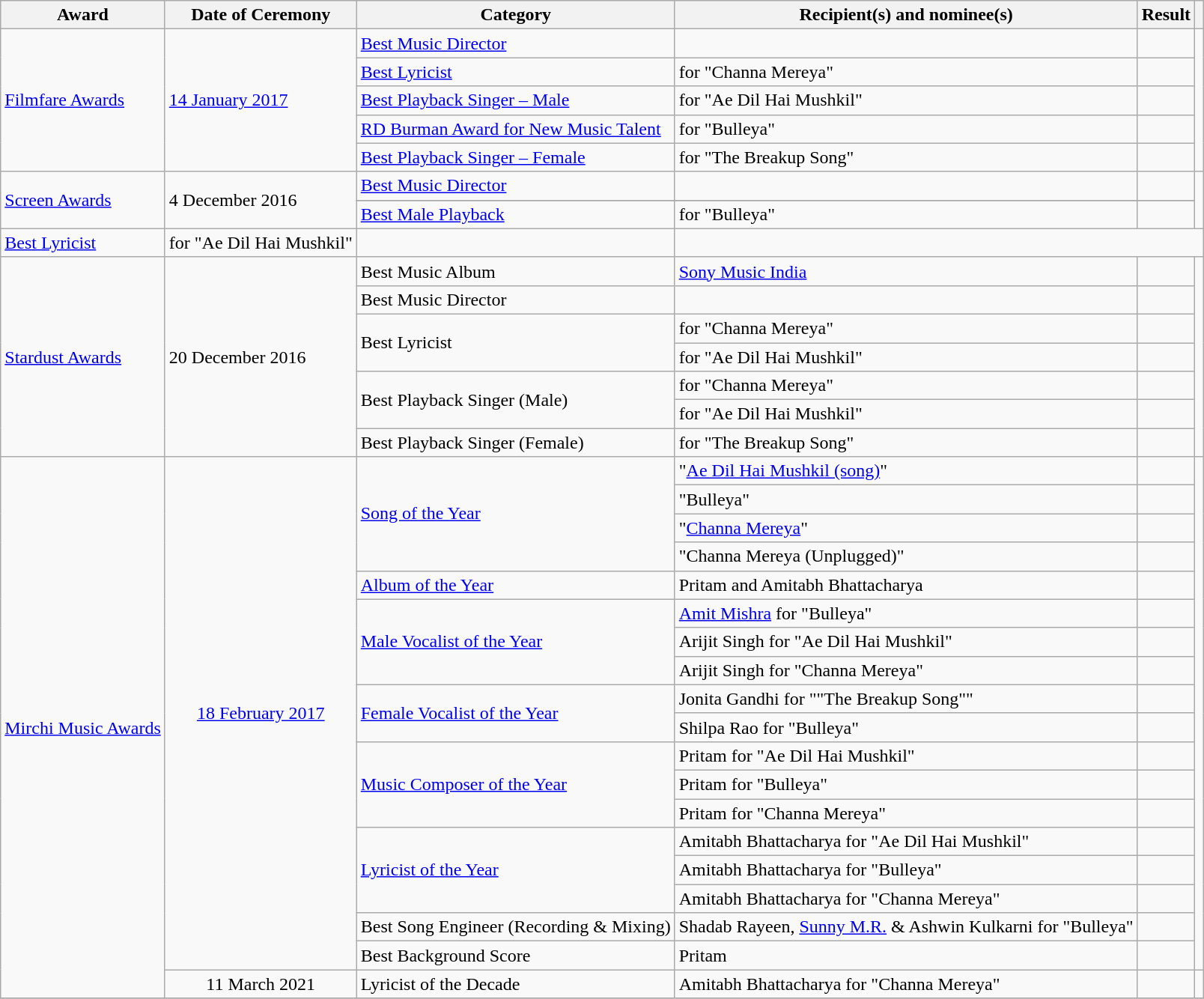<table class="wikitable plainrowheaders sortable">
<tr>
<th scope="col">Award</th>
<th scope="col">Date of Ceremony</th>
<th scope="col">Category</th>
<th scope="col">Recipient(s) and nominee(s)</th>
<th scope="col">Result</th>
<th scope="col" class="unsortable"></th>
</tr>
<tr>
<td rowspan="5"><a href='#'>Filmfare Awards</a></td>
<td rowspan="5"><a href='#'>14 January 2017</a></td>
<td><a href='#'>Best Music Director</a></td>
<td></td>
<td></td>
<td rowspan="5"></td>
</tr>
<tr>
<td><a href='#'>Best Lyricist</a></td>
<td> for "Channa Mereya"</td>
<td></td>
</tr>
<tr>
<td rowspan="1"><a href='#'>Best Playback Singer – Male</a></td>
<td> for "Ae Dil Hai Mushkil"</td>
<td></td>
</tr>
<tr>
<td><a href='#'>RD Burman Award for New Music Talent</a></td>
<td> for "Bulleya"</td>
<td></td>
</tr>
<tr>
<td><a href='#'>Best Playback Singer – Female</a></td>
<td> for "The Breakup Song"</td>
<td></td>
</tr>
<tr>
<td rowspan="3"><a href='#'>Screen Awards</a></td>
<td rowspan="3">4 December 2016</td>
<td><a href='#'>Best Music Director</a></td>
<td></td>
<td></td>
<td rowspan="3"></td>
</tr>
<tr>
</tr>
<tr>
<td><a href='#'>Best Male Playback</a></td>
<td> for "Bulleya"</td>
<td></td>
</tr>
<tr>
<td><a href='#'>Best Lyricist</a></td>
<td> for "Ae Dil Hai Mushkil"</td>
<td></td>
</tr>
<tr>
<td rowspan="7"><a href='#'>Stardust Awards</a></td>
<td rowspan="7">20 December 2016</td>
<td>Best Music Album</td>
<td><a href='#'>Sony Music India</a></td>
<td></td>
<td rowspan="7"></td>
</tr>
<tr>
<td>Best Music Director</td>
<td></td>
<td></td>
</tr>
<tr>
<td rowspan="2">Best Lyricist</td>
<td> for "Channa Mereya"</td>
<td></td>
</tr>
<tr>
<td> for "Ae Dil Hai Mushkil"</td>
<td></td>
</tr>
<tr>
<td rowspan="2">Best Playback Singer (Male)</td>
<td> for "Channa Mereya"</td>
<td></td>
</tr>
<tr>
<td> for "Ae Dil Hai Mushkil"</td>
<td></td>
</tr>
<tr>
<td>Best Playback Singer (Female)</td>
<td> for "The Breakup Song"</td>
<td></td>
</tr>
<tr>
<td rowspan="19" scope="row"><a href='#'>Mirchi Music Awards</a></td>
<td rowspan="18" style="text-align:center;"><a href='#'>18 February 2017</a></td>
<td rowspan="4"><a href='#'>Song of the Year</a></td>
<td>"<a href='#'>Ae Dil Hai Mushkil (song)</a>"</td>
<td></td>
<td rowspan="18" style="text-align:center;"></td>
</tr>
<tr>
<td>"Bulleya"</td>
<td></td>
</tr>
<tr>
<td>"<a href='#'>Channa Mereya</a>"</td>
<td></td>
</tr>
<tr>
<td>"Channa Mereya (Unplugged)"</td>
<td></td>
</tr>
<tr>
<td><a href='#'>Album of the Year</a></td>
<td>Pritam and Amitabh Bhattacharya</td>
<td></td>
</tr>
<tr>
<td rowspan="3"><a href='#'>Male Vocalist of the Year</a></td>
<td><a href='#'>Amit Mishra</a> for "Bulleya"</td>
<td></td>
</tr>
<tr>
<td>Arijit Singh for "Ae Dil Hai Mushkil"</td>
<td></td>
</tr>
<tr>
<td>Arijit Singh for "Channa Mereya"</td>
<td></td>
</tr>
<tr>
<td rowspan="2"><a href='#'>Female Vocalist of the Year</a></td>
<td>Jonita Gandhi for ""The Breakup Song""</td>
<td></td>
</tr>
<tr>
<td>Shilpa Rao for "Bulleya"</td>
<td></td>
</tr>
<tr>
<td rowspan="3"><a href='#'>Music Composer of the Year</a></td>
<td>Pritam for "Ae Dil Hai Mushkil"</td>
<td></td>
</tr>
<tr>
<td>Pritam  for "Bulleya"</td>
<td></td>
</tr>
<tr>
<td>Pritam for "Channa Mereya"</td>
<td></td>
</tr>
<tr>
<td rowspan="3"><a href='#'>Lyricist of the Year</a></td>
<td>Amitabh Bhattacharya for "Ae Dil Hai Mushkil"</td>
<td></td>
</tr>
<tr>
<td>Amitabh Bhattacharya for "Bulleya"</td>
<td></td>
</tr>
<tr>
<td>Amitabh Bhattacharya for "Channa Mereya"</td>
<td></td>
</tr>
<tr>
<td>Best Song Engineer (Recording & Mixing)</td>
<td>Shadab Rayeen, <a href='#'>Sunny M.R.</a> & Ashwin Kulkarni for "Bulleya"</td>
<td></td>
</tr>
<tr>
<td>Best Background Score</td>
<td>Pritam</td>
<td></td>
</tr>
<tr>
<td style="text-align:center;">11 March 2021</td>
<td>Lyricist of the Decade</td>
<td>Amitabh Bhattacharya for "Channa Mereya"</td>
<td></td>
<td></td>
</tr>
<tr>
</tr>
</table>
